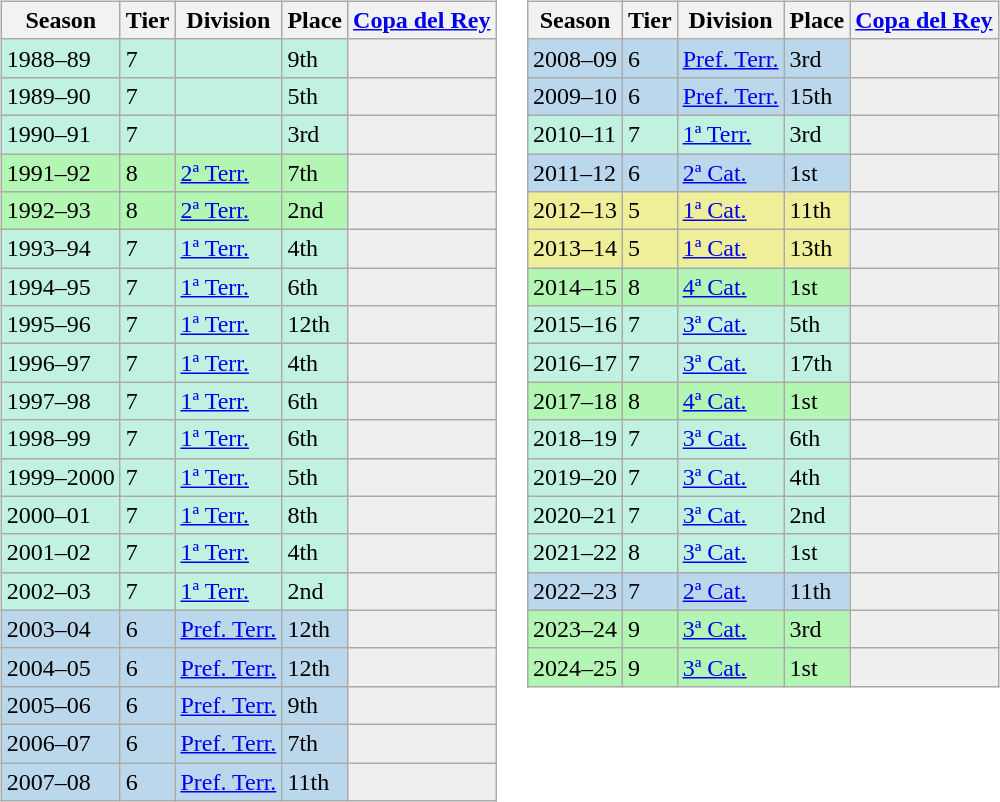<table>
<tr>
<td valign="top" width=0%><br><table class="wikitable">
<tr style="background:#f0f6fa;">
<th>Season</th>
<th>Tier</th>
<th>Division</th>
<th>Place</th>
<th><a href='#'>Copa del Rey</a></th>
</tr>
<tr>
<td style="background:#C0F2DF;">1988–89</td>
<td style="background:#C0F2DF;">7</td>
<td style="background:#C0F2DF;"></td>
<td style="background:#C0F2DF;">9th</td>
<th style="background:#efefef;"></th>
</tr>
<tr>
<td style="background:#C0F2DF;">1989–90</td>
<td style="background:#C0F2DF;">7</td>
<td style="background:#C0F2DF;"></td>
<td style="background:#C0F2DF;">5th</td>
<th style="background:#efefef;"></th>
</tr>
<tr>
<td style="background:#C0F2DF;">1990–91</td>
<td style="background:#C0F2DF;">7</td>
<td style="background:#C0F2DF;"></td>
<td style="background:#C0F2DF;">3rd</td>
<th style="background:#efefef;"></th>
</tr>
<tr>
<td style="background:#B3F5B3;">1991–92</td>
<td style="background:#B3F5B3;">8</td>
<td style="background:#B3F5B3;"><a href='#'>2ª Terr.</a></td>
<td style="background:#B3F5B3;">7th</td>
<th style="background:#efefef;"></th>
</tr>
<tr>
<td style="background:#B3F5B3;">1992–93</td>
<td style="background:#B3F5B3;">8</td>
<td style="background:#B3F5B3;"><a href='#'>2ª Terr.</a></td>
<td style="background:#B3F5B3;">2nd</td>
<th style="background:#efefef;"></th>
</tr>
<tr>
<td style="background:#C0F2DF;">1993–94</td>
<td style="background:#C0F2DF;">7</td>
<td style="background:#C0F2DF;"><a href='#'>1ª Terr.</a></td>
<td style="background:#C0F2DF;">4th</td>
<th style="background:#efefef;"></th>
</tr>
<tr>
<td style="background:#C0F2DF;">1994–95</td>
<td style="background:#C0F2DF;">7</td>
<td style="background:#C0F2DF;"><a href='#'>1ª Terr.</a></td>
<td style="background:#C0F2DF;">6th</td>
<th style="background:#efefef;"></th>
</tr>
<tr>
<td style="background:#C0F2DF;">1995–96</td>
<td style="background:#C0F2DF;">7</td>
<td style="background:#C0F2DF;"><a href='#'>1ª Terr.</a></td>
<td style="background:#C0F2DF;">12th</td>
<th style="background:#efefef;"></th>
</tr>
<tr>
<td style="background:#C0F2DF;">1996–97</td>
<td style="background:#C0F2DF;">7</td>
<td style="background:#C0F2DF;"><a href='#'>1ª Terr.</a></td>
<td style="background:#C0F2DF;">4th</td>
<th style="background:#efefef;"></th>
</tr>
<tr>
<td style="background:#C0F2DF;">1997–98</td>
<td style="background:#C0F2DF;">7</td>
<td style="background:#C0F2DF;"><a href='#'>1ª Terr.</a></td>
<td style="background:#C0F2DF;">6th</td>
<th style="background:#efefef;"></th>
</tr>
<tr>
<td style="background:#C0F2DF;">1998–99</td>
<td style="background:#C0F2DF;">7</td>
<td style="background:#C0F2DF;"><a href='#'>1ª Terr.</a></td>
<td style="background:#C0F2DF;">6th</td>
<th style="background:#efefef;"></th>
</tr>
<tr>
<td style="background:#C0F2DF;">1999–2000</td>
<td style="background:#C0F2DF;">7</td>
<td style="background:#C0F2DF;"><a href='#'>1ª Terr.</a></td>
<td style="background:#C0F2DF;">5th</td>
<th style="background:#efefef;"></th>
</tr>
<tr>
<td style="background:#C0F2DF;">2000–01</td>
<td style="background:#C0F2DF;">7</td>
<td style="background:#C0F2DF;"><a href='#'>1ª Terr.</a></td>
<td style="background:#C0F2DF;">8th</td>
<th style="background:#efefef;"></th>
</tr>
<tr>
<td style="background:#C0F2DF;">2001–02</td>
<td style="background:#C0F2DF;">7</td>
<td style="background:#C0F2DF;"><a href='#'>1ª Terr.</a></td>
<td style="background:#C0F2DF;">4th</td>
<th style="background:#efefef;"></th>
</tr>
<tr>
<td style="background:#C0F2DF;">2002–03</td>
<td style="background:#C0F2DF;">7</td>
<td style="background:#C0F2DF;"><a href='#'>1ª Terr.</a></td>
<td style="background:#C0F2DF;">2nd</td>
<th style="background:#efefef;"></th>
</tr>
<tr>
<td style="background:#BBD7EC;">2003–04</td>
<td style="background:#BBD7EC;">6</td>
<td style="background:#BBD7EC;"><a href='#'>Pref. Terr.</a></td>
<td style="background:#BBD7EC;">12th</td>
<th style="background:#efefef;"></th>
</tr>
<tr>
<td style="background:#BBD7EC;">2004–05</td>
<td style="background:#BBD7EC;">6</td>
<td style="background:#BBD7EC;"><a href='#'>Pref. Terr.</a></td>
<td style="background:#BBD7EC;">12th</td>
<th style="background:#efefef;"></th>
</tr>
<tr>
<td style="background:#BBD7EC;">2005–06</td>
<td style="background:#BBD7EC;">6</td>
<td style="background:#BBD7EC;"><a href='#'>Pref. Terr.</a></td>
<td style="background:#BBD7EC;">9th</td>
<th style="background:#efefef;"></th>
</tr>
<tr>
<td style="background:#BBD7EC;">2006–07</td>
<td style="background:#BBD7EC;">6</td>
<td style="background:#BBD7EC;"><a href='#'>Pref. Terr.</a></td>
<td style="background:#BBD7EC;">7th</td>
<th style="background:#efefef;"></th>
</tr>
<tr>
<td style="background:#BBD7EC;">2007–08</td>
<td style="background:#BBD7EC;">6</td>
<td style="background:#BBD7EC;"><a href='#'>Pref. Terr.</a></td>
<td style="background:#BBD7EC;">11th</td>
<th style="background:#efefef;"></th>
</tr>
</table>
</td>
<td valign="top" width=0%><br><table class="wikitable">
<tr style="background:#f0f6fa;">
<th>Season</th>
<th>Tier</th>
<th>Division</th>
<th>Place</th>
<th><a href='#'>Copa del Rey</a></th>
</tr>
<tr>
<td style="background:#BBD7EC;">2008–09</td>
<td style="background:#BBD7EC;">6</td>
<td style="background:#BBD7EC;"><a href='#'>Pref. Terr.</a></td>
<td style="background:#BBD7EC;">3rd</td>
<th style="background:#efefef;"></th>
</tr>
<tr>
<td style="background:#BBD7EC;">2009–10</td>
<td style="background:#BBD7EC;">6</td>
<td style="background:#BBD7EC;"><a href='#'>Pref. Terr.</a></td>
<td style="background:#BBD7EC;">15th</td>
<th style="background:#efefef;"></th>
</tr>
<tr>
<td style="background:#C0F2DF;">2010–11</td>
<td style="background:#C0F2DF;">7</td>
<td style="background:#C0F2DF;"><a href='#'>1ª Terr.</a></td>
<td style="background:#C0F2DF;">3rd</td>
<th style="background:#efefef;"></th>
</tr>
<tr>
<td style="background:#BBD7EC;">2011–12</td>
<td style="background:#BBD7EC;">6</td>
<td style="background:#BBD7EC;"><a href='#'>2ª Cat.</a></td>
<td style="background:#BBD7EC;">1st</td>
<th style="background:#efefef;"></th>
</tr>
<tr>
<td style="background:#EFEF99;">2012–13</td>
<td style="background:#EFEF99;">5</td>
<td style="background:#EFEF99;"><a href='#'>1ª Cat.</a></td>
<td style="background:#EFEF99;">11th</td>
<th style="background:#efefef;"></th>
</tr>
<tr>
<td style="background:#EFEF99;">2013–14</td>
<td style="background:#EFEF99;">5</td>
<td style="background:#EFEF99;"><a href='#'>1ª Cat.</a></td>
<td style="background:#EFEF99;">13th</td>
<th style="background:#efefef;"></th>
</tr>
<tr>
<td style="background:#B3F5B3;">2014–15</td>
<td style="background:#B3F5B3;">8</td>
<td style="background:#B3F5B3;"><a href='#'>4ª Cat.</a></td>
<td style="background:#B3F5B3;">1st</td>
<th style="background:#efefef;"></th>
</tr>
<tr>
<td style="background:#C0F2DF;">2015–16</td>
<td style="background:#C0F2DF;">7</td>
<td style="background:#C0F2DF;"><a href='#'>3ª Cat.</a></td>
<td style="background:#C0F2DF;">5th</td>
<th style="background:#efefef;"></th>
</tr>
<tr>
<td style="background:#C0F2DF;">2016–17</td>
<td style="background:#C0F2DF;">7</td>
<td style="background:#C0F2DF;"><a href='#'>3ª Cat.</a></td>
<td style="background:#C0F2DF;">17th</td>
<th style="background:#efefef;"></th>
</tr>
<tr>
<td style="background:#B3F5B3;">2017–18</td>
<td style="background:#B3F5B3;">8</td>
<td style="background:#B3F5B3;"><a href='#'>4ª Cat.</a></td>
<td style="background:#B3F5B3;">1st</td>
<th style="background:#efefef;"></th>
</tr>
<tr>
<td style="background:#C0F2DF;">2018–19</td>
<td style="background:#C0F2DF;">7</td>
<td style="background:#C0F2DF;"><a href='#'>3ª Cat.</a></td>
<td style="background:#C0F2DF;">6th</td>
<th style="background:#efefef;"></th>
</tr>
<tr>
<td style="background:#C0F2DF;">2019–20</td>
<td style="background:#C0F2DF;">7</td>
<td style="background:#C0F2DF;"><a href='#'>3ª Cat.</a></td>
<td style="background:#C0F2DF;">4th</td>
<th style="background:#efefef;"></th>
</tr>
<tr>
<td style="background:#C0F2DF;">2020–21</td>
<td style="background:#C0F2DF;">7</td>
<td style="background:#C0F2DF;"><a href='#'>3ª Cat.</a></td>
<td style="background:#C0F2DF;">2nd</td>
<th style="background:#efefef;"></th>
</tr>
<tr>
<td style="background:#C0F2DF;">2021–22</td>
<td style="background:#C0F2DF;">8</td>
<td style="background:#C0F2DF;"><a href='#'>3ª Cat.</a></td>
<td style="background:#C0F2DF;">1st</td>
<th style="background:#efefef;"></th>
</tr>
<tr>
<td style="background:#BBD7EC;">2022–23</td>
<td style="background:#BBD7EC;">7</td>
<td style="background:#BBD7EC;"><a href='#'>2ª Cat.</a></td>
<td style="background:#BBD7EC;">11th</td>
<td style="background:#efefef;"></td>
</tr>
<tr>
<td style="background:#B3F5B3;">2023–24</td>
<td style="background:#B3F5B3;">9</td>
<td style="background:#B3F5B3;"><a href='#'>3ª Cat.</a></td>
<td style="background:#B3F5B3;">3rd</td>
<th style="background:#efefef;"></th>
</tr>
<tr>
<td style="background:#B3F5B3;">2024–25</td>
<td style="background:#B3F5B3;">9</td>
<td style="background:#B3F5B3;"><a href='#'>3ª Cat.</a></td>
<td style="background:#B3F5B3;">1st</td>
<th style="background:#efefef;"></th>
</tr>
</table>
</td>
</tr>
</table>
